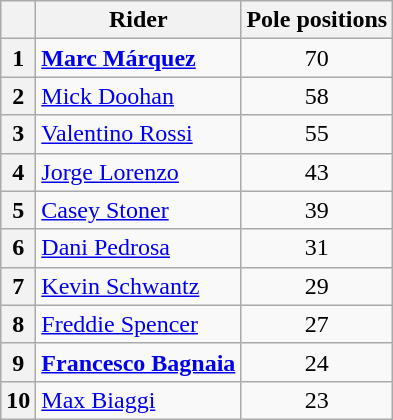<table class="wikitable" style="text-align:center">
<tr>
<th></th>
<th>Rider</th>
<th>Pole positions</th>
</tr>
<tr>
<th>1</th>
<td align=left> <strong><a href='#'>Marc Márquez</a></strong></td>
<td>70</td>
</tr>
<tr>
<th>2</th>
<td align=left> <a href='#'>Mick Doohan</a></td>
<td>58</td>
</tr>
<tr>
<th>3</th>
<td align=left> <a href='#'>Valentino Rossi</a></td>
<td>55</td>
</tr>
<tr>
<th>4</th>
<td align=left> <a href='#'>Jorge Lorenzo</a></td>
<td>43</td>
</tr>
<tr>
<th>5</th>
<td align=left> <a href='#'>Casey Stoner</a></td>
<td>39</td>
</tr>
<tr>
<th>6</th>
<td align=left> <a href='#'>Dani Pedrosa</a></td>
<td>31</td>
</tr>
<tr>
<th>7</th>
<td align=left> <a href='#'>Kevin Schwantz</a></td>
<td>29</td>
</tr>
<tr>
<th>8</th>
<td align=left> <a href='#'>Freddie Spencer</a></td>
<td>27</td>
</tr>
<tr>
<th>9</th>
<td align=left> <strong><a href='#'>Francesco Bagnaia</a></strong></td>
<td>24</td>
</tr>
<tr>
<th>10</th>
<td align=left> <a href='#'>Max Biaggi</a></td>
<td>23</td>
</tr>
</table>
